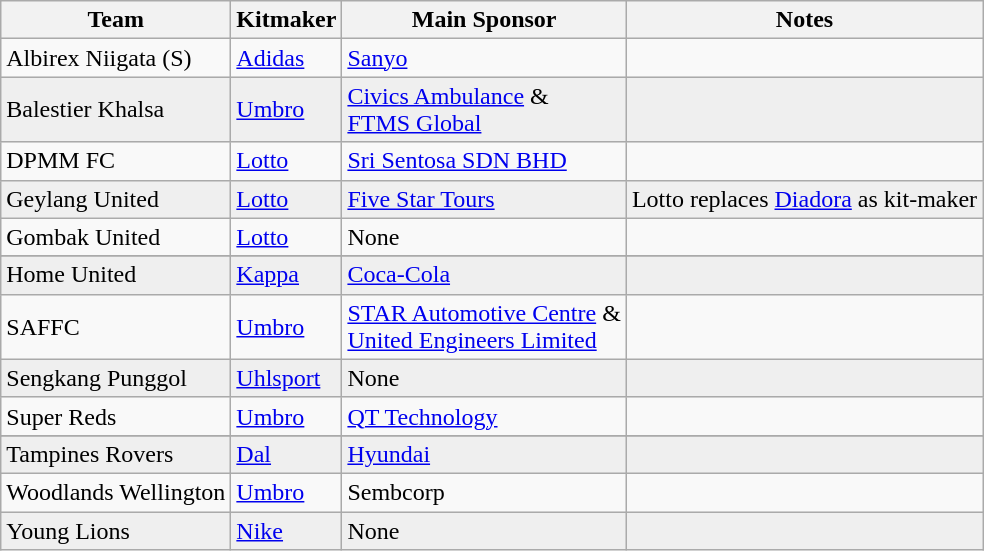<table class="wikitable">
<tr>
<th>Team</th>
<th>Kitmaker</th>
<th>Main Sponsor</th>
<th>Notes</th>
</tr>
<tr>
<td> Albirex Niigata (S)</td>
<td><a href='#'>Adidas</a></td>
<td><a href='#'>Sanyo</a></td>
<td></td>
</tr>
<tr bgcolor="#EFEFEF">
<td>Balestier Khalsa</td>
<td><a href='#'>Umbro</a></td>
<td><a href='#'>Civics Ambulance</a> & <br> <a href='#'>FTMS Global</a></td>
<td></td>
</tr>
<tr>
<td> DPMM FC</td>
<td><a href='#'>Lotto</a></td>
<td><a href='#'>Sri Sentosa SDN BHD</a></td>
<td></td>
</tr>
<tr bgcolor="#EFEFEF">
<td>Geylang United</td>
<td><a href='#'>Lotto</a></td>
<td><a href='#'>Five Star Tours</a></td>
<td>Lotto replaces <a href='#'>Diadora</a> as kit-maker</td>
</tr>
<tr>
<td>Gombak United</td>
<td><a href='#'>Lotto</a></td>
<td>None</td>
<td></td>
</tr>
<tr>
</tr>
<tr bgcolor="#EFEFEF">
<td>Home United</td>
<td><a href='#'>Kappa</a></td>
<td><a href='#'>Coca-Cola</a></td>
<td></td>
</tr>
<tr>
<td>SAFFC</td>
<td><a href='#'>Umbro</a></td>
<td><a href='#'>STAR Automotive Centre</a> & <br> <a href='#'>United Engineers Limited</a></td>
<td></td>
</tr>
<tr bgcolor="#EFEFEF">
<td>Sengkang Punggol</td>
<td><a href='#'>Uhlsport</a></td>
<td>None</td>
<td></td>
</tr>
<tr>
<td>Super Reds</td>
<td><a href='#'>Umbro</a></td>
<td><a href='#'>QT Technology</a></td>
<td></td>
</tr>
<tr>
</tr>
<tr bgcolor="#EFEFEF">
<td>Tampines Rovers</td>
<td><a href='#'>Dal</a></td>
<td><a href='#'>Hyundai</a></td>
<td></td>
</tr>
<tr>
<td>Woodlands Wellington</td>
<td><a href='#'>Umbro</a></td>
<td>Sembcorp</td>
<td></td>
</tr>
<tr bgcolor="#EFEFEF">
<td> Young Lions</td>
<td><a href='#'>Nike</a></td>
<td>None</td>
<td></td>
</tr>
</table>
